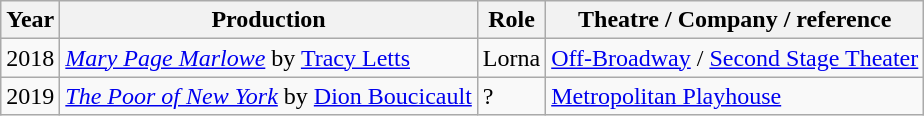<table class="wikitable unsortable">
<tr>
<th>Year</th>
<th>Production</th>
<th>Role</th>
<th>Theatre / Company / reference</th>
</tr>
<tr>
<td>2018</td>
<td><em><a href='#'>Mary Page Marlowe</a></em> by <a href='#'>Tracy Letts</a></td>
<td>Lorna</td>
<td><a href='#'>Off-Broadway</a> / <a href='#'>Second Stage Theater</a></td>
</tr>
<tr>
<td>2019</td>
<td><em><a href='#'>The Poor of New York</a></em> by <a href='#'>Dion Boucicault</a></td>
<td>?</td>
<td><a href='#'>Metropolitan Playhouse</a></td>
</tr>
</table>
